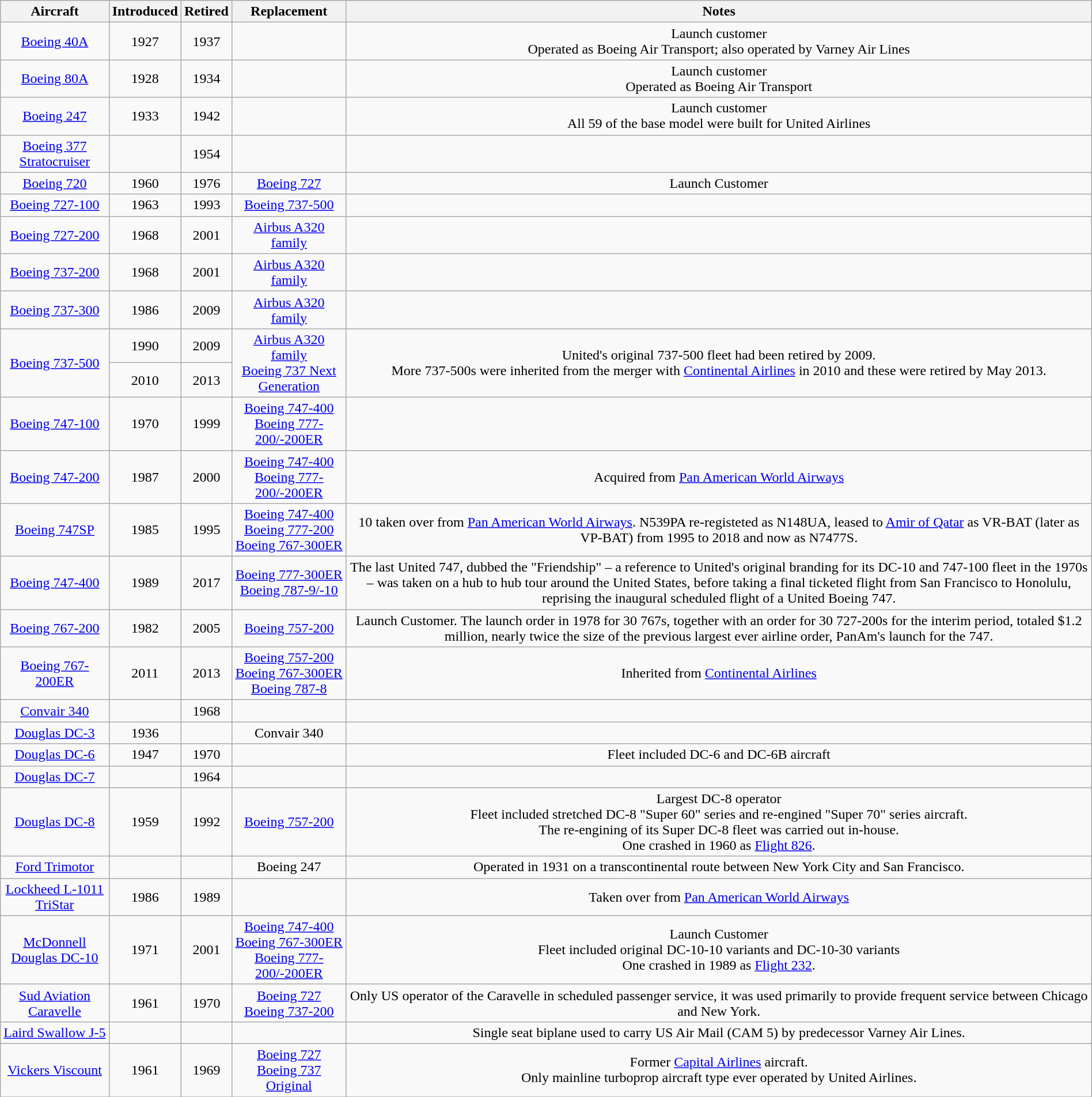<table class="wikitable" style="margin:auto; text-align:center;">
<tr>
<th>Aircraft</th>
<th>Introduced</th>
<th>Retired</th>
<th>Replacement</th>
<th>Notes</th>
</tr>
<tr>
<td><a href='#'>Boeing 40A</a></td>
<td>1927</td>
<td>1937</td>
<td></td>
<td>Launch customer<br>Operated as Boeing Air Transport; also operated by Varney Air Lines</td>
</tr>
<tr>
<td><a href='#'>Boeing 80A</a></td>
<td>1928</td>
<td>1934</td>
<td></td>
<td>Launch customer<br>Operated as Boeing Air Transport</td>
</tr>
<tr>
<td><a href='#'>Boeing 247</a></td>
<td>1933</td>
<td>1942</td>
<td></td>
<td>Launch customer<br>All 59 of the base model were built for United Airlines</td>
</tr>
<tr>
<td><a href='#'>Boeing 377 Stratocruiser</a></td>
<td></td>
<td>1954</td>
<td></td>
<td></td>
</tr>
<tr>
<td><a href='#'>Boeing 720</a></td>
<td>1960</td>
<td>1976</td>
<td><a href='#'>Boeing 727</a></td>
<td>Launch Customer</td>
</tr>
<tr>
<td><a href='#'>Boeing 727-100</a></td>
<td>1963</td>
<td>1993</td>
<td><a href='#'>Boeing 737-500</a></td>
<td></td>
</tr>
<tr>
<td><a href='#'>Boeing 727-200</a></td>
<td>1968</td>
<td>2001</td>
<td><a href='#'>Airbus A320 family</a></td>
<td></td>
</tr>
<tr>
<td><a href='#'>Boeing 737-200</a></td>
<td>1968</td>
<td>2001</td>
<td><a href='#'>Airbus A320 family</a></td>
<td></td>
</tr>
<tr>
<td><a href='#'>Boeing 737-300</a></td>
<td>1986</td>
<td>2009</td>
<td><a href='#'>Airbus A320 family</a></td>
<td></td>
</tr>
<tr>
<td rowspan="2"><a href='#'>Boeing 737-500</a></td>
<td>1990</td>
<td>2009</td>
<td rowspan="2"><a href='#'>Airbus A320 family</a><br><a href='#'>Boeing 737 Next Generation</a></td>
<td rowspan=2>United's original 737-500 fleet had been retired by 2009.<br>More 737-500s were inherited from the merger with <a href='#'>Continental Airlines</a> in 2010 and these were retired by May 2013.</td>
</tr>
<tr>
<td>2010</td>
<td>2013</td>
</tr>
<tr>
<td><a href='#'>Boeing 747-100</a></td>
<td>1970</td>
<td>1999</td>
<td><a href='#'>Boeing 747-400</a><br><a href='#'>Boeing 777-200/-200ER</a></td>
<td></td>
</tr>
<tr>
<td><a href='#'>Boeing 747-200</a></td>
<td>1987</td>
<td>2000</td>
<td><a href='#'>Boeing 747-400</a><br><a href='#'>Boeing 777-200/-200ER</a></td>
<td>Acquired from <a href='#'>Pan American World Airways</a></td>
</tr>
<tr>
<td><a href='#'>Boeing 747SP</a></td>
<td>1985</td>
<td>1995</td>
<td><a href='#'>Boeing 747-400</a><br><a href='#'>Boeing 777-200</a><br><a href='#'>Boeing 767-300ER</a></td>
<td>10 taken over from <a href='#'>Pan American World Airways</a>. N539PA re-registeted as N148UA, leased to <a href='#'>Amir of Qatar</a> as VR-BAT (later as VP-BAT) from 1995 to 2018 and now as N7477S.</td>
</tr>
<tr>
<td><a href='#'>Boeing 747-400</a></td>
<td>1989</td>
<td>2017</td>
<td><a href='#'>Boeing 777-300ER</a><br><a href='#'>Boeing 787-9/-10</a></td>
<td>The last United 747, dubbed the "Friendship" – a reference to United's original branding for its DC-10 and 747-100 fleet in the 1970s – was taken on a hub to hub tour around the United States, before taking a final ticketed flight from San Francisco to Honolulu, reprising the inaugural scheduled flight of a United Boeing 747.</td>
</tr>
<tr>
<td><a href='#'>Boeing 767-200</a></td>
<td>1982</td>
<td>2005</td>
<td><a href='#'>Boeing 757-200</a></td>
<td>Launch Customer.  The launch order in 1978 for 30 767s, together with an order for 30 727-200s for the interim period, totaled $1.2 million, nearly twice the size of the previous largest ever airline order, PanAm's launch for the 747.</td>
</tr>
<tr>
<td><a href='#'>Boeing 767-200ER</a></td>
<td>2011</td>
<td>2013</td>
<td><a href='#'>Boeing 757-200</a><br><a href='#'>Boeing 767-300ER</a><br><a href='#'>Boeing 787-8</a></td>
<td>Inherited from <a href='#'>Continental Airlines</a></td>
</tr>
<tr>
<td><a href='#'>Convair 340</a></td>
<td></td>
<td>1968</td>
<td></td>
<td></td>
</tr>
<tr>
<td><a href='#'>Douglas DC-3</a></td>
<td>1936</td>
<td></td>
<td>Convair 340</td>
<td></td>
</tr>
<tr>
<td><a href='#'>Douglas DC-6</a></td>
<td>1947</td>
<td>1970</td>
<td></td>
<td>Fleet included DC-6 and DC-6B aircraft</td>
</tr>
<tr>
<td><a href='#'>Douglas DC-7</a></td>
<td></td>
<td>1964</td>
<td></td>
<td></td>
</tr>
<tr>
<td><a href='#'>Douglas DC-8</a></td>
<td>1959</td>
<td>1992</td>
<td><a href='#'>Boeing 757-200</a></td>
<td>Largest DC-8 operator<br>Fleet included stretched DC-8 "Super 60" series and re-engined "Super 70" series aircraft.<br>The re-engining of its Super DC-8 fleet was carried out in-house.<br>One crashed in 1960 as <a href='#'>Flight 826</a>.</td>
</tr>
<tr>
<td><a href='#'>Ford Trimotor</a></td>
<td></td>
<td></td>
<td>Boeing 247</td>
<td>Operated in 1931 on a transcontinental route between New York City and San Francisco.</td>
</tr>
<tr>
<td><a href='#'>Lockheed L-1011 TriStar</a></td>
<td>1986</td>
<td>1989</td>
<td></td>
<td>Taken over from <a href='#'>Pan American World Airways</a></td>
</tr>
<tr>
<td><a href='#'>McDonnell Douglas DC-10</a></td>
<td>1971</td>
<td>2001</td>
<td><a href='#'>Boeing 747-400</a><br><a href='#'>Boeing 767-300ER</a><br><a href='#'>Boeing 777-200/-200ER</a></td>
<td>Launch Customer<br>Fleet included original DC-10-10 variants and DC-10-30 variants<br>One crashed in 1989 as <a href='#'>Flight 232</a>.</td>
</tr>
<tr>
<td><a href='#'>Sud Aviation Caravelle</a></td>
<td>1961</td>
<td>1970</td>
<td><a href='#'>Boeing 727</a><br><a href='#'>Boeing 737-200</a></td>
<td>Only US operator of the Caravelle in scheduled passenger service, it was used primarily to provide frequent service between Chicago and New York.</td>
</tr>
<tr>
<td><a href='#'>Laird Swallow J-5</a></td>
<td></td>
<td></td>
<td></td>
<td>Single seat biplane used to carry US Air Mail (CAM 5) by predecessor Varney Air Lines.</td>
</tr>
<tr>
<td><a href='#'>Vickers Viscount</a></td>
<td>1961</td>
<td>1969</td>
<td><a href='#'>Boeing 727</a><br><a href='#'>Boeing 737 Original</a></td>
<td>Former <a href='#'>Capital Airlines</a> aircraft.<br>Only mainline turboprop aircraft type ever operated by United Airlines.</td>
</tr>
<tr>
</tr>
</table>
